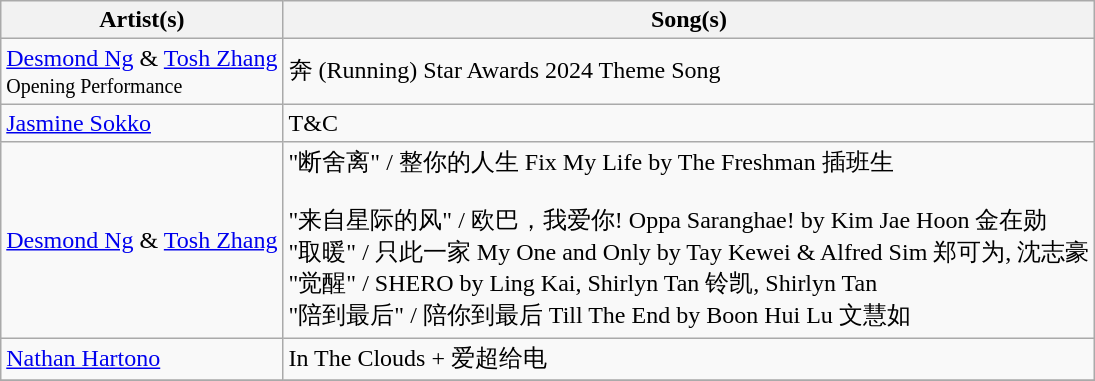<table class="wikitable plainrowheaders">
<tr>
<th scope="col">Artist(s)</th>
<th scope="col">Song(s)</th>
</tr>
<tr>
<td><a href='#'>Desmond Ng</a> & <a href='#'>Tosh Zhang</a><br> <small>Opening Performance</small></td>
<td>奔 (Running) Star Awards 2024 Theme Song</td>
</tr>
<tr>
<td><a href='#'>Jasmine Sokko</a></td>
<td>T&C</td>
</tr>
<tr>
<td><a href='#'>Desmond Ng</a> & <a href='#'>Tosh Zhang</a></td>
<td>"断舍离" / 整你的人生 Fix My Life by The Freshman 插班生<br><br>"来自星际的风" / 欧巴，我爱你! Oppa Saranghae! by Kim Jae Hoon 金在勋<br>
"取暖" / 只此一家 My One and Only by Tay Kewei & Alfred Sim 郑可为, 沈志豪<br>
"觉醒" / SHERO by Ling Kai, Shirlyn Tan 铃凯, Shirlyn Tan<br>
"陪到最后" / 陪你到最后 Till The End by Boon Hui Lu 文慧如</td>
</tr>
<tr>
<td><a href='#'>Nathan Hartono</a></td>
<td>In The Clouds + 爱超给电</td>
</tr>
<tr>
</tr>
</table>
